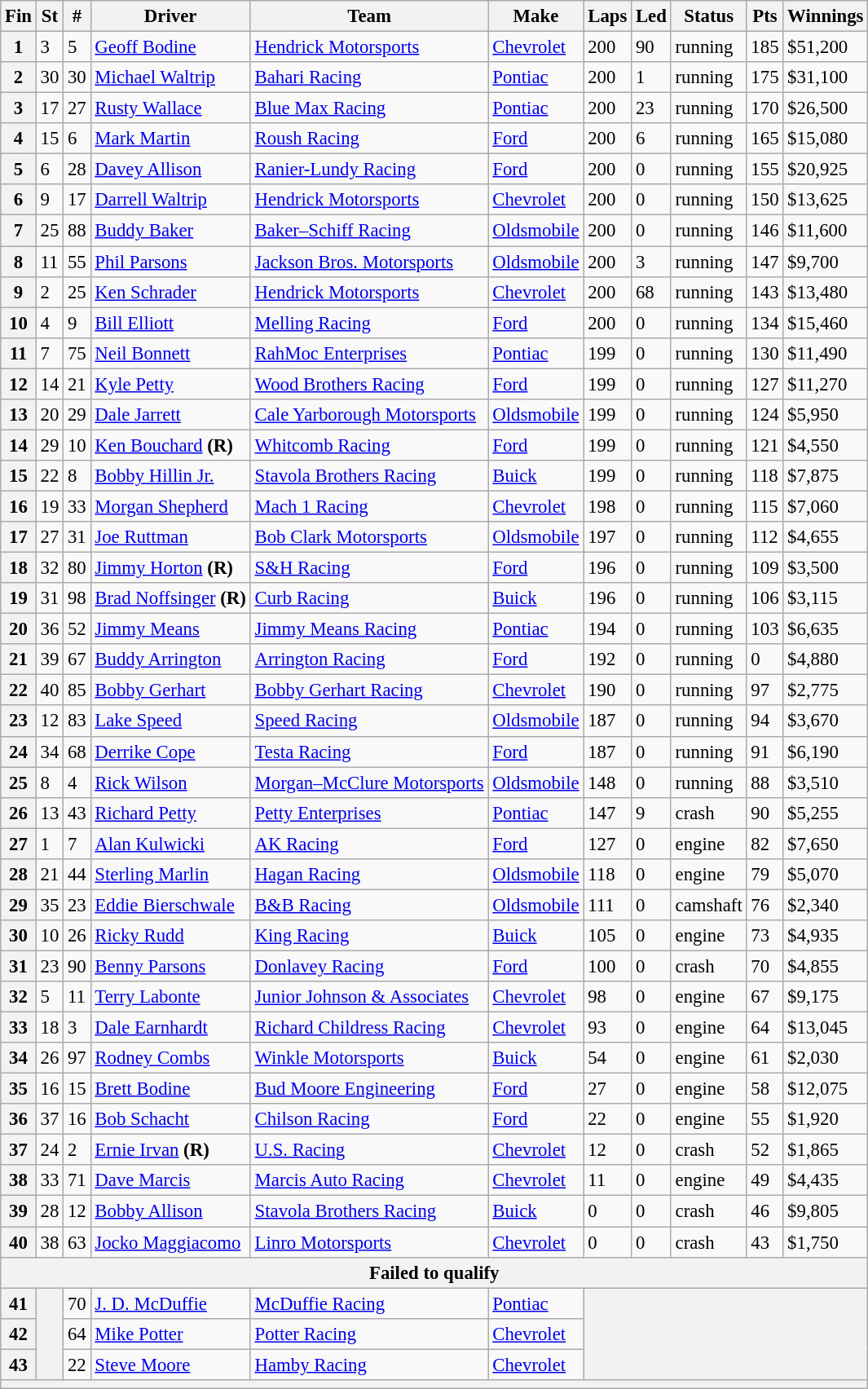<table class="wikitable" style="font-size:95%">
<tr>
<th>Fin</th>
<th>St</th>
<th>#</th>
<th>Driver</th>
<th>Team</th>
<th>Make</th>
<th>Laps</th>
<th>Led</th>
<th>Status</th>
<th>Pts</th>
<th>Winnings</th>
</tr>
<tr>
<th>1</th>
<td>3</td>
<td>5</td>
<td><a href='#'>Geoff Bodine</a></td>
<td><a href='#'>Hendrick Motorsports</a></td>
<td><a href='#'>Chevrolet</a></td>
<td>200</td>
<td>90</td>
<td>running</td>
<td>185</td>
<td>$51,200</td>
</tr>
<tr>
<th>2</th>
<td>30</td>
<td>30</td>
<td><a href='#'>Michael Waltrip</a></td>
<td><a href='#'>Bahari Racing</a></td>
<td><a href='#'>Pontiac</a></td>
<td>200</td>
<td>1</td>
<td>running</td>
<td>175</td>
<td>$31,100</td>
</tr>
<tr>
<th>3</th>
<td>17</td>
<td>27</td>
<td><a href='#'>Rusty Wallace</a></td>
<td><a href='#'>Blue Max Racing</a></td>
<td><a href='#'>Pontiac</a></td>
<td>200</td>
<td>23</td>
<td>running</td>
<td>170</td>
<td>$26,500</td>
</tr>
<tr>
<th>4</th>
<td>15</td>
<td>6</td>
<td><a href='#'>Mark Martin</a></td>
<td><a href='#'>Roush Racing</a></td>
<td><a href='#'>Ford</a></td>
<td>200</td>
<td>6</td>
<td>running</td>
<td>165</td>
<td>$15,080</td>
</tr>
<tr>
<th>5</th>
<td>6</td>
<td>28</td>
<td><a href='#'>Davey Allison</a></td>
<td><a href='#'>Ranier-Lundy Racing</a></td>
<td><a href='#'>Ford</a></td>
<td>200</td>
<td>0</td>
<td>running</td>
<td>155</td>
<td>$20,925</td>
</tr>
<tr>
<th>6</th>
<td>9</td>
<td>17</td>
<td><a href='#'>Darrell Waltrip</a></td>
<td><a href='#'>Hendrick Motorsports</a></td>
<td><a href='#'>Chevrolet</a></td>
<td>200</td>
<td>0</td>
<td>running</td>
<td>150</td>
<td>$13,625</td>
</tr>
<tr>
<th>7</th>
<td>25</td>
<td>88</td>
<td><a href='#'>Buddy Baker</a></td>
<td><a href='#'>Baker–Schiff Racing</a></td>
<td><a href='#'>Oldsmobile</a></td>
<td>200</td>
<td>0</td>
<td>running</td>
<td>146</td>
<td>$11,600</td>
</tr>
<tr>
<th>8</th>
<td>11</td>
<td>55</td>
<td><a href='#'>Phil Parsons</a></td>
<td><a href='#'>Jackson Bros. Motorsports</a></td>
<td><a href='#'>Oldsmobile</a></td>
<td>200</td>
<td>3</td>
<td>running</td>
<td>147</td>
<td>$9,700</td>
</tr>
<tr>
<th>9</th>
<td>2</td>
<td>25</td>
<td><a href='#'>Ken Schrader</a></td>
<td><a href='#'>Hendrick Motorsports</a></td>
<td><a href='#'>Chevrolet</a></td>
<td>200</td>
<td>68</td>
<td>running</td>
<td>143</td>
<td>$13,480</td>
</tr>
<tr>
<th>10</th>
<td>4</td>
<td>9</td>
<td><a href='#'>Bill Elliott</a></td>
<td><a href='#'>Melling Racing</a></td>
<td><a href='#'>Ford</a></td>
<td>200</td>
<td>0</td>
<td>running</td>
<td>134</td>
<td>$15,460</td>
</tr>
<tr>
<th>11</th>
<td>7</td>
<td>75</td>
<td><a href='#'>Neil Bonnett</a></td>
<td><a href='#'>RahMoc Enterprises</a></td>
<td><a href='#'>Pontiac</a></td>
<td>199</td>
<td>0</td>
<td>running</td>
<td>130</td>
<td>$11,490</td>
</tr>
<tr>
<th>12</th>
<td>14</td>
<td>21</td>
<td><a href='#'>Kyle Petty</a></td>
<td><a href='#'>Wood Brothers Racing</a></td>
<td><a href='#'>Ford</a></td>
<td>199</td>
<td>0</td>
<td>running</td>
<td>127</td>
<td>$11,270</td>
</tr>
<tr>
<th>13</th>
<td>20</td>
<td>29</td>
<td><a href='#'>Dale Jarrett</a></td>
<td><a href='#'>Cale Yarborough Motorsports</a></td>
<td><a href='#'>Oldsmobile</a></td>
<td>199</td>
<td>0</td>
<td>running</td>
<td>124</td>
<td>$5,950</td>
</tr>
<tr>
<th>14</th>
<td>29</td>
<td>10</td>
<td><a href='#'>Ken Bouchard</a> <strong>(R)</strong></td>
<td><a href='#'>Whitcomb Racing</a></td>
<td><a href='#'>Ford</a></td>
<td>199</td>
<td>0</td>
<td>running</td>
<td>121</td>
<td>$4,550</td>
</tr>
<tr>
<th>15</th>
<td>22</td>
<td>8</td>
<td><a href='#'>Bobby Hillin Jr.</a></td>
<td><a href='#'>Stavola Brothers Racing</a></td>
<td><a href='#'>Buick</a></td>
<td>199</td>
<td>0</td>
<td>running</td>
<td>118</td>
<td>$7,875</td>
</tr>
<tr>
<th>16</th>
<td>19</td>
<td>33</td>
<td><a href='#'>Morgan Shepherd</a></td>
<td><a href='#'>Mach 1 Racing</a></td>
<td><a href='#'>Chevrolet</a></td>
<td>198</td>
<td>0</td>
<td>running</td>
<td>115</td>
<td>$7,060</td>
</tr>
<tr>
<th>17</th>
<td>27</td>
<td>31</td>
<td><a href='#'>Joe Ruttman</a></td>
<td><a href='#'>Bob Clark Motorsports</a></td>
<td><a href='#'>Oldsmobile</a></td>
<td>197</td>
<td>0</td>
<td>running</td>
<td>112</td>
<td>$4,655</td>
</tr>
<tr>
<th>18</th>
<td>32</td>
<td>80</td>
<td><a href='#'>Jimmy Horton</a> <strong>(R)</strong></td>
<td><a href='#'>S&H Racing</a></td>
<td><a href='#'>Ford</a></td>
<td>196</td>
<td>0</td>
<td>running</td>
<td>109</td>
<td>$3,500</td>
</tr>
<tr>
<th>19</th>
<td>31</td>
<td>98</td>
<td><a href='#'>Brad Noffsinger</a> <strong>(R)</strong></td>
<td><a href='#'>Curb Racing</a></td>
<td><a href='#'>Buick</a></td>
<td>196</td>
<td>0</td>
<td>running</td>
<td>106</td>
<td>$3,115</td>
</tr>
<tr>
<th>20</th>
<td>36</td>
<td>52</td>
<td><a href='#'>Jimmy Means</a></td>
<td><a href='#'>Jimmy Means Racing</a></td>
<td><a href='#'>Pontiac</a></td>
<td>194</td>
<td>0</td>
<td>running</td>
<td>103</td>
<td>$6,635</td>
</tr>
<tr>
<th>21</th>
<td>39</td>
<td>67</td>
<td><a href='#'>Buddy Arrington</a></td>
<td><a href='#'>Arrington Racing</a></td>
<td><a href='#'>Ford</a></td>
<td>192</td>
<td>0</td>
<td>running</td>
<td>0</td>
<td>$4,880</td>
</tr>
<tr>
<th>22</th>
<td>40</td>
<td>85</td>
<td><a href='#'>Bobby Gerhart</a></td>
<td><a href='#'>Bobby Gerhart Racing</a></td>
<td><a href='#'>Chevrolet</a></td>
<td>190</td>
<td>0</td>
<td>running</td>
<td>97</td>
<td>$2,775</td>
</tr>
<tr>
<th>23</th>
<td>12</td>
<td>83</td>
<td><a href='#'>Lake Speed</a></td>
<td><a href='#'>Speed Racing</a></td>
<td><a href='#'>Oldsmobile</a></td>
<td>187</td>
<td>0</td>
<td>running</td>
<td>94</td>
<td>$3,670</td>
</tr>
<tr>
<th>24</th>
<td>34</td>
<td>68</td>
<td><a href='#'>Derrike Cope</a></td>
<td><a href='#'>Testa Racing</a></td>
<td><a href='#'>Ford</a></td>
<td>187</td>
<td>0</td>
<td>running</td>
<td>91</td>
<td>$6,190</td>
</tr>
<tr>
<th>25</th>
<td>8</td>
<td>4</td>
<td><a href='#'>Rick Wilson</a></td>
<td><a href='#'>Morgan–McClure Motorsports</a></td>
<td><a href='#'>Oldsmobile</a></td>
<td>148</td>
<td>0</td>
<td>running</td>
<td>88</td>
<td>$3,510</td>
</tr>
<tr>
<th>26</th>
<td>13</td>
<td>43</td>
<td><a href='#'>Richard Petty</a></td>
<td><a href='#'>Petty Enterprises</a></td>
<td><a href='#'>Pontiac</a></td>
<td>147</td>
<td>9</td>
<td>crash</td>
<td>90</td>
<td>$5,255</td>
</tr>
<tr>
<th>27</th>
<td>1</td>
<td>7</td>
<td><a href='#'>Alan Kulwicki</a></td>
<td><a href='#'>AK Racing</a></td>
<td><a href='#'>Ford</a></td>
<td>127</td>
<td>0</td>
<td>engine</td>
<td>82</td>
<td>$7,650</td>
</tr>
<tr>
<th>28</th>
<td>21</td>
<td>44</td>
<td><a href='#'>Sterling Marlin</a></td>
<td><a href='#'>Hagan Racing</a></td>
<td><a href='#'>Oldsmobile</a></td>
<td>118</td>
<td>0</td>
<td>engine</td>
<td>79</td>
<td>$5,070</td>
</tr>
<tr>
<th>29</th>
<td>35</td>
<td>23</td>
<td><a href='#'>Eddie Bierschwale</a></td>
<td><a href='#'>B&B Racing</a></td>
<td><a href='#'>Oldsmobile</a></td>
<td>111</td>
<td>0</td>
<td>camshaft</td>
<td>76</td>
<td>$2,340</td>
</tr>
<tr>
<th>30</th>
<td>10</td>
<td>26</td>
<td><a href='#'>Ricky Rudd</a></td>
<td><a href='#'>King Racing</a></td>
<td><a href='#'>Buick</a></td>
<td>105</td>
<td>0</td>
<td>engine</td>
<td>73</td>
<td>$4,935</td>
</tr>
<tr>
<th>31</th>
<td>23</td>
<td>90</td>
<td><a href='#'>Benny Parsons</a></td>
<td><a href='#'>Donlavey Racing</a></td>
<td><a href='#'>Ford</a></td>
<td>100</td>
<td>0</td>
<td>crash</td>
<td>70</td>
<td>$4,855</td>
</tr>
<tr>
<th>32</th>
<td>5</td>
<td>11</td>
<td><a href='#'>Terry Labonte</a></td>
<td><a href='#'>Junior Johnson & Associates</a></td>
<td><a href='#'>Chevrolet</a></td>
<td>98</td>
<td>0</td>
<td>engine</td>
<td>67</td>
<td>$9,175</td>
</tr>
<tr>
<th>33</th>
<td>18</td>
<td>3</td>
<td><a href='#'>Dale Earnhardt</a></td>
<td><a href='#'>Richard Childress Racing</a></td>
<td><a href='#'>Chevrolet</a></td>
<td>93</td>
<td>0</td>
<td>engine</td>
<td>64</td>
<td>$13,045</td>
</tr>
<tr>
<th>34</th>
<td>26</td>
<td>97</td>
<td><a href='#'>Rodney Combs</a></td>
<td><a href='#'>Winkle Motorsports</a></td>
<td><a href='#'>Buick</a></td>
<td>54</td>
<td>0</td>
<td>engine</td>
<td>61</td>
<td>$2,030</td>
</tr>
<tr>
<th>35</th>
<td>16</td>
<td>15</td>
<td><a href='#'>Brett Bodine</a></td>
<td><a href='#'>Bud Moore Engineering</a></td>
<td><a href='#'>Ford</a></td>
<td>27</td>
<td>0</td>
<td>engine</td>
<td>58</td>
<td>$12,075</td>
</tr>
<tr>
<th>36</th>
<td>37</td>
<td>16</td>
<td><a href='#'>Bob Schacht</a></td>
<td><a href='#'>Chilson Racing</a></td>
<td><a href='#'>Ford</a></td>
<td>22</td>
<td>0</td>
<td>engine</td>
<td>55</td>
<td>$1,920</td>
</tr>
<tr>
<th>37</th>
<td>24</td>
<td>2</td>
<td><a href='#'>Ernie Irvan</a> <strong>(R)</strong></td>
<td><a href='#'>U.S. Racing</a></td>
<td><a href='#'>Chevrolet</a></td>
<td>12</td>
<td>0</td>
<td>crash</td>
<td>52</td>
<td>$1,865</td>
</tr>
<tr>
<th>38</th>
<td>33</td>
<td>71</td>
<td><a href='#'>Dave Marcis</a></td>
<td><a href='#'>Marcis Auto Racing</a></td>
<td><a href='#'>Chevrolet</a></td>
<td>11</td>
<td>0</td>
<td>engine</td>
<td>49</td>
<td>$4,435</td>
</tr>
<tr>
<th>39</th>
<td>28</td>
<td>12</td>
<td><a href='#'>Bobby Allison</a></td>
<td><a href='#'>Stavola Brothers Racing</a></td>
<td><a href='#'>Buick</a></td>
<td>0</td>
<td>0</td>
<td>crash</td>
<td>46</td>
<td>$9,805</td>
</tr>
<tr>
<th>40</th>
<td>38</td>
<td>63</td>
<td><a href='#'>Jocko Maggiacomo</a></td>
<td><a href='#'>Linro Motorsports</a></td>
<td><a href='#'>Chevrolet</a></td>
<td>0</td>
<td>0</td>
<td>crash</td>
<td>43</td>
<td>$1,750</td>
</tr>
<tr>
<th colspan="11">Failed to qualify</th>
</tr>
<tr>
<th>41</th>
<th rowspan="3"></th>
<td>70</td>
<td><a href='#'>J. D. McDuffie</a></td>
<td><a href='#'>McDuffie Racing</a></td>
<td><a href='#'>Pontiac</a></td>
<th colspan="5" rowspan="3"></th>
</tr>
<tr>
<th>42</th>
<td>64</td>
<td><a href='#'>Mike Potter</a></td>
<td><a href='#'>Potter Racing</a></td>
<td><a href='#'>Chevrolet</a></td>
</tr>
<tr>
<th>43</th>
<td>22</td>
<td><a href='#'>Steve Moore</a></td>
<td><a href='#'>Hamby Racing</a></td>
<td><a href='#'>Chevrolet</a></td>
</tr>
<tr>
<th colspan="11"></th>
</tr>
</table>
